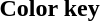<table class="toccolours" style="white-space:nowrap">
<tr>
<th>Color key </th>
</tr>
<tr>
<td><br><br>
<br>
<br>
<br>
<br>
<br>
<br>
<br>
<br>
<br>
<br>
<br>
<br>
<br>
</td>
</tr>
</table>
